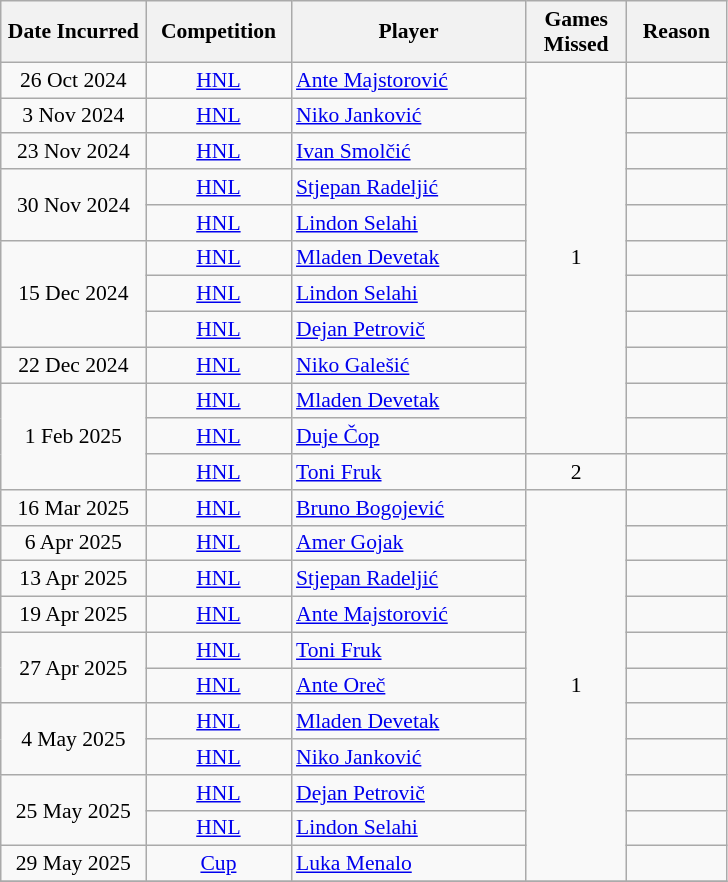<table class="wikitable" style="font-size: 90%; text-align: center;">
<tr>
<th width=90>Date Incurred</th>
<th width=90>Competition</th>
<th width=150>Player</th>
<th width=60>Games Missed</th>
<th width=60>Reason</th>
</tr>
<tr>
<td>26 Oct 2024</td>
<td><a href='#'>HNL</a></td>
<td style="text-align:left;"> <a href='#'>Ante Majstorović</a></td>
<td rowspan=11>1</td>
<td>  </td>
</tr>
<tr>
<td>3 Nov 2024</td>
<td><a href='#'>HNL</a></td>
<td style="text-align:left;"> <a href='#'>Niko Janković</a></td>
<td>  </td>
</tr>
<tr>
<td>23 Nov 2024</td>
<td><a href='#'>HNL</a></td>
<td style="text-align:left;"> <a href='#'>Ivan Smolčić</a></td>
<td>  </td>
</tr>
<tr>
<td rowspan=2>30 Nov 2024</td>
<td><a href='#'>HNL</a></td>
<td style="text-align:left;"> <a href='#'>Stjepan Radeljić</a></td>
<td>  </td>
</tr>
<tr>
<td><a href='#'>HNL</a></td>
<td style="text-align:left;"> <a href='#'>Lindon Selahi</a></td>
<td></td>
</tr>
<tr>
<td rowspan=3>15 Dec 2024</td>
<td><a href='#'>HNL</a></td>
<td style="text-align:left;"> <a href='#'>Mladen Devetak</a></td>
<td>  </td>
</tr>
<tr>
<td><a href='#'>HNL</a></td>
<td style="text-align:left;"> <a href='#'>Lindon Selahi</a></td>
<td>  </td>
</tr>
<tr>
<td><a href='#'>HNL</a></td>
<td style="text-align:left;"> <a href='#'>Dejan Petrovič</a></td>
<td>  </td>
</tr>
<tr>
<td>22 Dec 2024</td>
<td><a href='#'>HNL</a></td>
<td style="text-align:left;"> <a href='#'>Niko Galešić</a></td>
<td>  </td>
</tr>
<tr>
<td rowspan=3>1 Feb 2025</td>
<td><a href='#'>HNL</a></td>
<td style="text-align:left;"> <a href='#'>Mladen Devetak</a></td>
<td></td>
</tr>
<tr>
<td><a href='#'>HNL</a></td>
<td style="text-align:left;"> <a href='#'>Duje Čop</a></td>
<td>  </td>
</tr>
<tr>
<td><a href='#'>HNL</a></td>
<td style="text-align:left;"> <a href='#'>Toni Fruk</a></td>
<td>2</td>
<td></td>
</tr>
<tr>
<td>16 Mar 2025</td>
<td><a href='#'>HNL</a></td>
<td style="text-align:left;"> <a href='#'>Bruno Bogojević</a></td>
<td rowspan=11>1</td>
<td>  </td>
</tr>
<tr>
<td>6 Apr 2025</td>
<td><a href='#'>HNL</a></td>
<td style="text-align:left;"> <a href='#'>Amer Gojak</a></td>
<td>  </td>
</tr>
<tr>
<td>13 Apr 2025</td>
<td><a href='#'>HNL</a></td>
<td style="text-align:left;"> <a href='#'>Stjepan Radeljić</a></td>
<td></td>
</tr>
<tr>
<td>19 Apr 2025</td>
<td><a href='#'>HNL</a></td>
<td style="text-align:left;"> <a href='#'>Ante Majstorović</a></td>
<td>  </td>
</tr>
<tr>
<td rowspan=2>27 Apr 2025</td>
<td><a href='#'>HNL</a></td>
<td style="text-align:left;"> <a href='#'>Toni Fruk</a></td>
<td>  </td>
</tr>
<tr>
<td><a href='#'>HNL</a></td>
<td style="text-align:left;"> <a href='#'>Ante Oreč</a></td>
<td>  </td>
</tr>
<tr>
<td rowspan=2>4 May 2025</td>
<td><a href='#'>HNL</a></td>
<td style="text-align:left;"> <a href='#'>Mladen Devetak</a></td>
<td>  </td>
</tr>
<tr>
<td><a href='#'>HNL</a></td>
<td style="text-align:left;"> <a href='#'>Niko Janković</a></td>
<td>  </td>
</tr>
<tr>
<td rowspan=2>25 May 2025</td>
<td><a href='#'>HNL</a></td>
<td style="text-align:left;"> <a href='#'>Dejan Petrovič</a></td>
<td>  </td>
</tr>
<tr>
<td><a href='#'>HNL</a></td>
<td style="text-align:left;"> <a href='#'>Lindon Selahi</a></td>
<td>  </td>
</tr>
<tr>
<td>29 May 2025</td>
<td><a href='#'>Cup</a></td>
<td style="text-align:left;"> <a href='#'>Luka Menalo</a></td>
<td></td>
</tr>
<tr>
</tr>
</table>
